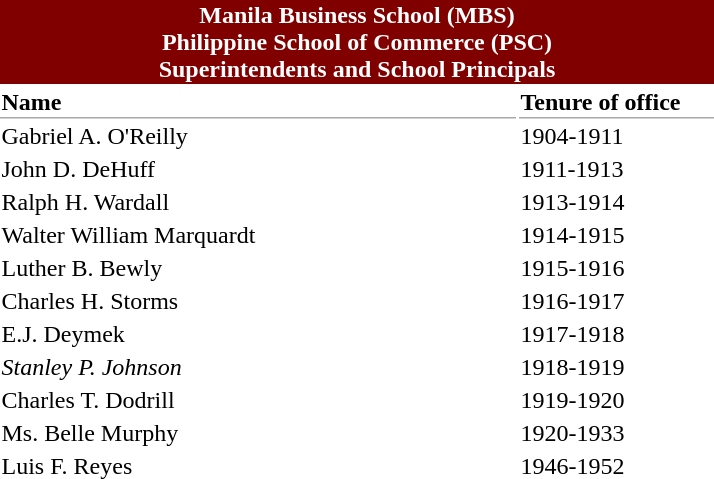<table class="toccolours" style="width:30em">
<tr>
<th colspan="2" style="text-align: center;background-color:#800000; color:#FFF;">Manila Business School (MBS)<br>Philippine School of Commerce (PSC)<br>Superintendents and School Principals</th>
</tr>
<tr style="white-space:nowrap;">
<th scope="col" style="text-align:left; border-bottom:#aaa 1px solid">Name</th>
<th scope="col" style="text-align:left; border-bottom:#aaa 1px solid; width:8em;">Tenure of office</th>
</tr>
<tr>
<td>Gabriel A. O'Reilly </td>
<td>1904-1911</td>
</tr>
<tr>
<td>John D. DeHuff </td>
<td>1911-1913</td>
</tr>
<tr>
<td>Ralph H. Wardall </td>
<td>1913-1914</td>
</tr>
<tr>
<td>Walter William Marquardt </td>
<td>1914-1915</td>
</tr>
<tr>
<td>Luther B. Bewly </td>
<td>1915-1916</td>
</tr>
<tr>
<td>Charles H. Storms </td>
<td>1916-1917</td>
</tr>
<tr>
<td>E.J. Deymek </td>
<td>1917-1918</td>
</tr>
<tr>
<td><em>Stanley P. Johnson</em> </td>
<td>1918-1919</td>
</tr>
<tr>
<td>Charles T. Dodrill </td>
<td>1919-1920</td>
</tr>
<tr>
<td>Ms. Belle Murphy </td>
<td>1920-1933</td>
</tr>
<tr>
<td>Luis F. Reyes</td>
<td>1946-1952</td>
</tr>
</table>
